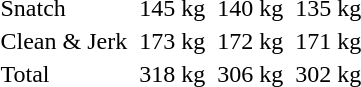<table>
<tr>
<td>Snatch</td>
<td></td>
<td>145 kg</td>
<td></td>
<td>140 kg</td>
<td></td>
<td>135 kg</td>
</tr>
<tr>
<td>Clean & Jerk</td>
<td></td>
<td>173 kg</td>
<td></td>
<td>172 kg</td>
<td></td>
<td>171 kg</td>
</tr>
<tr>
<td>Total</td>
<td></td>
<td>318 kg</td>
<td></td>
<td>306 kg</td>
<td></td>
<td>302 kg</td>
</tr>
</table>
